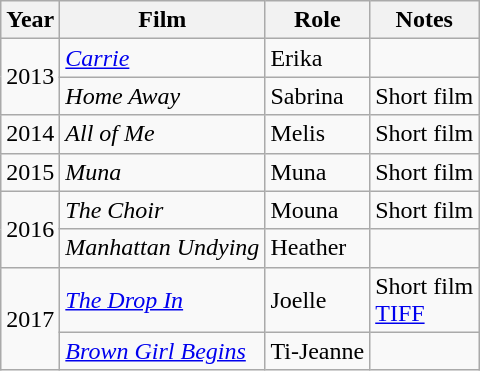<table class="wikitable sortable">
<tr>
<th>Year</th>
<th>Film</th>
<th>Role</th>
<th class="unsortable">Notes</th>
</tr>
<tr>
<td rowspan="2">2013</td>
<td><em><a href='#'>Carrie</a></em></td>
<td>Erika</td>
<td></td>
</tr>
<tr>
<td><em>Home Away</em></td>
<td>Sabrina</td>
<td>Short film</td>
</tr>
<tr>
<td>2014</td>
<td><em>All of Me</em></td>
<td>Melis</td>
<td>Short film</td>
</tr>
<tr>
<td>2015</td>
<td><em>Muna</em></td>
<td>Muna</td>
<td>Short film</td>
</tr>
<tr>
<td rowspan="2">2016</td>
<td data-sort-value="Choir, The"><em>The Choir</em></td>
<td>Mouna</td>
<td>Short film</td>
</tr>
<tr>
<td><em>Manhattan Undying</em></td>
<td>Heather</td>
<td></td>
</tr>
<tr>
<td rowspan="2">2017</td>
<td data-sort-value="Drop In, The"><em><a href='#'>The Drop In</a></em></td>
<td>Joelle</td>
<td>Short film<br><a href='#'>TIFF</a></td>
</tr>
<tr>
<td><em><a href='#'>Brown Girl Begins</a></em></td>
<td>Ti-Jeanne</td>
<td></td>
</tr>
</table>
